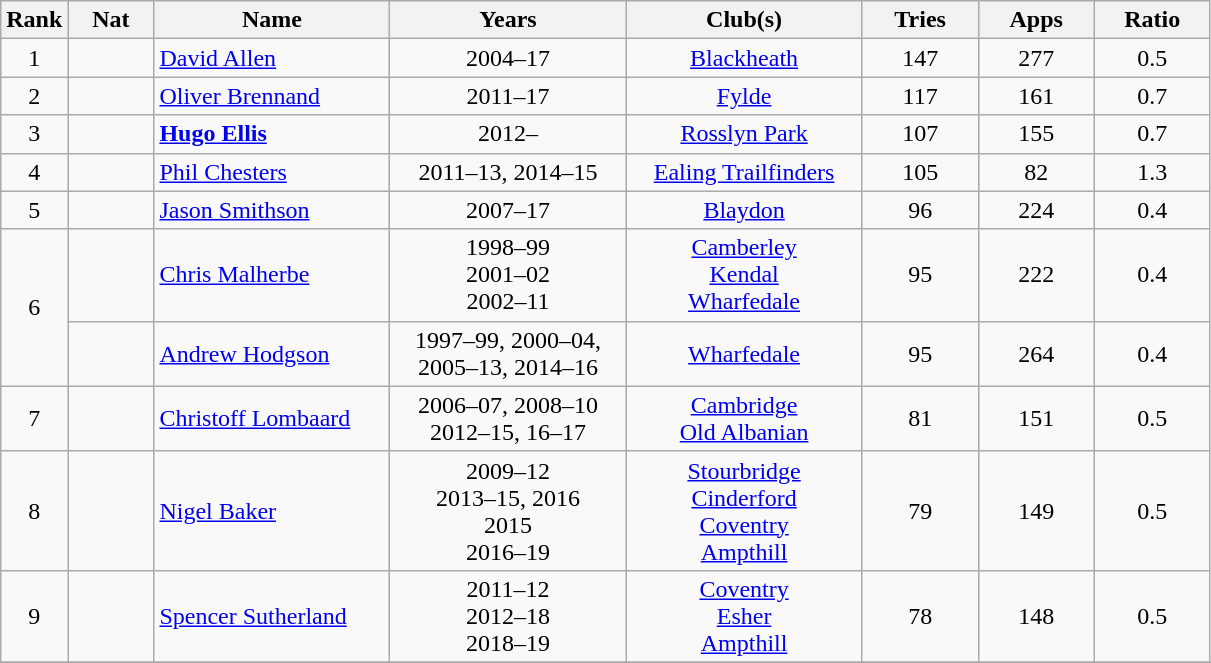<table class="wikitable sortable" style="text-align: center">
<tr>
<th width=30>Rank</th>
<th width=50>Nat</th>
<th width=150>Name</th>
<th width=150>Years</th>
<th width=150>Club(s)</th>
<th width=70>Tries</th>
<th width=70>Apps</th>
<th width=70>Ratio</th>
</tr>
<tr>
<td>1</td>
<td></td>
<td align=left><a href='#'>David Allen</a></td>
<td>2004–17</td>
<td><a href='#'>Blackheath</a></td>
<td>147</td>
<td>277</td>
<td>0.5</td>
</tr>
<tr>
<td>2</td>
<td></td>
<td align=left><a href='#'>Oliver Brennand</a></td>
<td>2011–17</td>
<td><a href='#'>Fylde</a></td>
<td>117</td>
<td>161</td>
<td>0.7</td>
</tr>
<tr>
<td>3</td>
<td></td>
<td align=left><strong><a href='#'>Hugo Ellis</a></strong></td>
<td>2012–</td>
<td><a href='#'>Rosslyn Park</a></td>
<td>107</td>
<td>155</td>
<td>0.7</td>
</tr>
<tr>
<td>4</td>
<td></td>
<td align=left><a href='#'>Phil Chesters</a></td>
<td>2011–13, 2014–15</td>
<td><a href='#'>Ealing Trailfinders</a></td>
<td>105</td>
<td>82</td>
<td>1.3</td>
</tr>
<tr>
<td>5</td>
<td></td>
<td align=left><a href='#'>Jason Smithson</a></td>
<td>2007–17</td>
<td><a href='#'>Blaydon</a></td>
<td>96</td>
<td>224</td>
<td>0.4 </td>
</tr>
<tr>
<td rowspan=2>6</td>
<td></td>
<td align=left><a href='#'>Chris Malherbe</a></td>
<td>1998–99<br>2001–02<br>2002–11</td>
<td><a href='#'>Camberley</a><br><a href='#'>Kendal</a><br><a href='#'>Wharfedale</a></td>
<td>95</td>
<td>222</td>
<td>0.4</td>
</tr>
<tr>
<td></td>
<td align=left><a href='#'>Andrew Hodgson</a></td>
<td>1997–99, 2000–04, 2005–13, 2014–16</td>
<td><a href='#'>Wharfedale</a></td>
<td>95</td>
<td>264</td>
<td>0.4</td>
</tr>
<tr>
<td>7</td>
<td></td>
<td align=left><a href='#'>Christoff Lombaard</a></td>
<td>2006–07, 2008–10<br>2012–15, 16–17</td>
<td><a href='#'>Cambridge</a><br><a href='#'>Old Albanian</a></td>
<td>81</td>
<td>151</td>
<td>0.5</td>
</tr>
<tr>
<td>8</td>
<td></td>
<td align=left><a href='#'>Nigel Baker</a></td>
<td>2009–12<br>2013–15, 2016<br>2015<br>2016–19</td>
<td><a href='#'>Stourbridge</a><br><a href='#'>Cinderford</a><br><a href='#'>Coventry</a><br><a href='#'>Ampthill</a></td>
<td>79</td>
<td>149</td>
<td>0.5</td>
</tr>
<tr>
<td>9</td>
<td></td>
<td align=left><a href='#'>Spencer Sutherland</a></td>
<td>2011–12<br>2012–18<br>2018–19</td>
<td><a href='#'>Coventry</a><br><a href='#'>Esher</a><br><a href='#'>Ampthill</a></td>
<td>78</td>
<td>148</td>
<td>0.5</td>
</tr>
<tr>
</tr>
</table>
